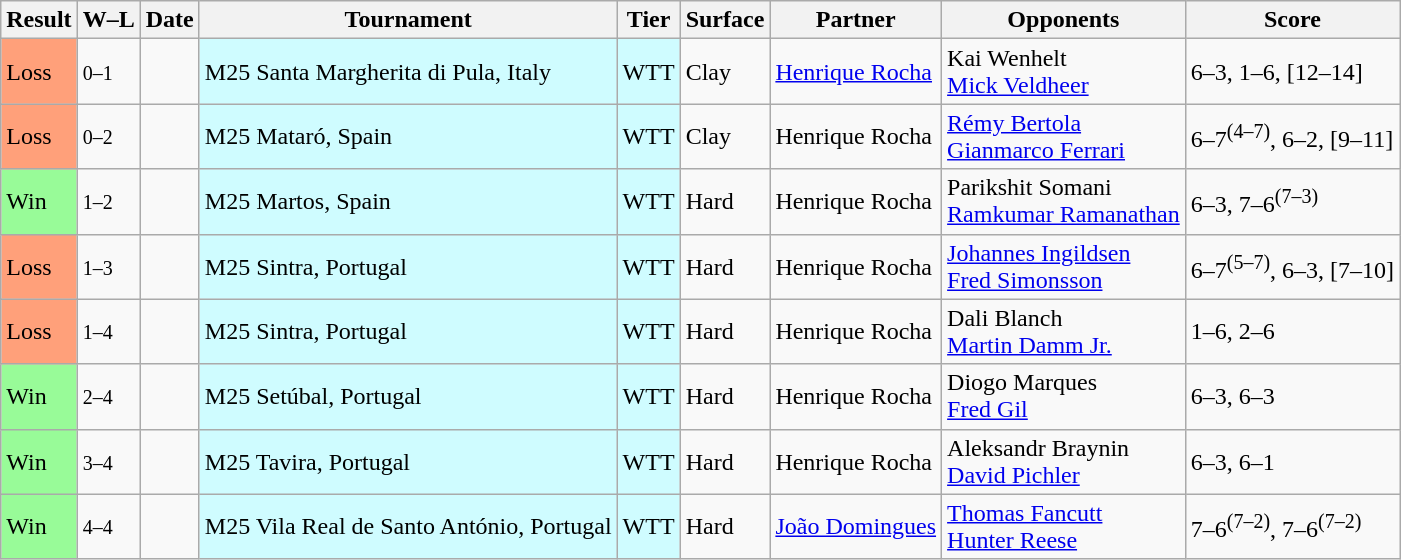<table class="sortable wikitable">
<tr>
<th>Result</th>
<th class="unsortable">W–L</th>
<th>Date</th>
<th>Tournament</th>
<th>Tier</th>
<th>Surface</th>
<th>Partner</th>
<th>Opponents</th>
<th class="unsortable">Score</th>
</tr>
<tr>
<td bgcolor=FFA07A>Loss</td>
<td><small>0–1</small></td>
<td></td>
<td style="background:#cffcff;">M25 Santa Margherita di Pula, Italy</td>
<td style="background:#cffcff;">WTT</td>
<td>Clay</td>
<td> <a href='#'>Henrique Rocha</a></td>
<td> Kai Wenhelt <br> <a href='#'>Mick Veldheer</a></td>
<td>6–3, 1–6, [12–14]</td>
</tr>
<tr>
<td bgcolor=FFA07A>Loss</td>
<td><small>0–2</small></td>
<td></td>
<td style="background:#cffcff;">M25 Mataró, Spain</td>
<td style="background:#cffcff;">WTT</td>
<td>Clay</td>
<td> Henrique Rocha</td>
<td> <a href='#'>Rémy Bertola</a> <br> <a href='#'>Gianmarco Ferrari</a></td>
<td>6–7<sup>(4–7)</sup>, 6–2, [9–11]</td>
</tr>
<tr>
<td bgcolor=98FB98>Win</td>
<td><small>1–2</small></td>
<td></td>
<td style="background:#cffcff;">M25 Martos, Spain</td>
<td style="background:#cffcff;">WTT</td>
<td>Hard</td>
<td> Henrique Rocha</td>
<td> Parikshit Somani <br> <a href='#'>Ramkumar Ramanathan</a></td>
<td>6–3, 7–6<sup>(7–3)</sup></td>
</tr>
<tr>
<td bgcolor=FFA07A>Loss</td>
<td><small>1–3</small></td>
<td></td>
<td style="background:#cffcff;">M25 Sintra, Portugal</td>
<td style="background:#cffcff;">WTT</td>
<td>Hard</td>
<td> Henrique Rocha</td>
<td> <a href='#'>Johannes Ingildsen</a> <br> <a href='#'>Fred Simonsson</a></td>
<td>6–7<sup>(5–7)</sup>, 6–3, [7–10]</td>
</tr>
<tr>
<td bgcolor=FFA07A>Loss</td>
<td><small>1–4</small></td>
<td></td>
<td style="background:#cffcff;">M25 Sintra, Portugal</td>
<td style="background:#cffcff;">WTT</td>
<td>Hard</td>
<td> Henrique Rocha</td>
<td> Dali Blanch <br> <a href='#'>Martin Damm Jr.</a></td>
<td>1–6, 2–6</td>
</tr>
<tr>
<td bgcolor=98FB98>Win</td>
<td><small>2–4</small></td>
<td></td>
<td style="background:#cffcff;">M25 Setúbal, Portugal</td>
<td style="background:#cffcff;">WTT</td>
<td>Hard</td>
<td> Henrique Rocha</td>
<td> Diogo Marques <br> <a href='#'>Fred Gil</a></td>
<td>6–3, 6–3</td>
</tr>
<tr>
<td bgcolor=98FB98>Win</td>
<td><small>3–4</small></td>
<td></td>
<td style="background:#cffcff;">M25 Tavira, Portugal</td>
<td style="background:#cffcff;">WTT</td>
<td>Hard</td>
<td> Henrique Rocha</td>
<td> Aleksandr Braynin <br> <a href='#'>David Pichler</a></td>
<td>6–3, 6–1</td>
</tr>
<tr>
<td bgcolor=98FB98>Win</td>
<td><small>4–4</small></td>
<td></td>
<td style="background:#cffcff;">M25 Vila Real de Santo António, Portugal</td>
<td style="background:#cffcff;">WTT</td>
<td>Hard</td>
<td> <a href='#'>João Domingues</a></td>
<td> <a href='#'>Thomas Fancutt</a> <br>  <a href='#'>Hunter Reese</a></td>
<td>7–6<sup>(7–2)</sup>, 7–6<sup>(7–2)</sup></td>
</tr>
</table>
